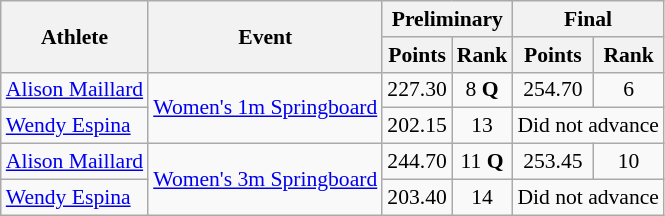<table class=wikitable style="font-size:90%">
<tr>
<th rowspan="2">Athlete</th>
<th rowspan="2">Event</th>
<th colspan="2">Preliminary</th>
<th colspan="2">Final</th>
</tr>
<tr>
<th>Points</th>
<th>Rank</th>
<th>Points</th>
<th>Rank</th>
</tr>
<tr align=center>
<td align=left><a href='#'>Alison Maillard</a></td>
<td rowspan="2" align=left><a href='#'>Women's 1m Springboard</a></td>
<td>227.30</td>
<td>8 <strong>Q</strong></td>
<td>254.70</td>
<td>6</td>
</tr>
<tr align=center>
<td align=left><a href='#'>Wendy Espina</a></td>
<td>202.15</td>
<td>13</td>
<td colspan=2>Did not advance</td>
</tr>
<tr align=center>
<td align=left><a href='#'>Alison Maillard</a></td>
<td rowspan="2" align=left><a href='#'>Women's 3m Springboard</a></td>
<td>244.70</td>
<td>11 <strong>Q</strong></td>
<td>253.45</td>
<td>10</td>
</tr>
<tr align=center>
<td align=left><a href='#'>Wendy Espina</a></td>
<td>203.40</td>
<td>14</td>
<td colspan=2>Did not advance</td>
</tr>
</table>
